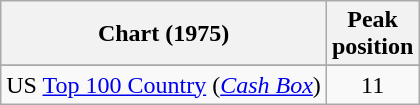<table class="wikitable sortable">
<tr>
<th align="left">Chart (1975)</th>
<th align="center">Peak<br>position</th>
</tr>
<tr>
</tr>
<tr>
<td align="left">US <a href='#'>Top 100 Country</a> (<em><a href='#'>Cash Box</a></em>)</td>
<td style="text-align:center;">11</td>
</tr>
</table>
